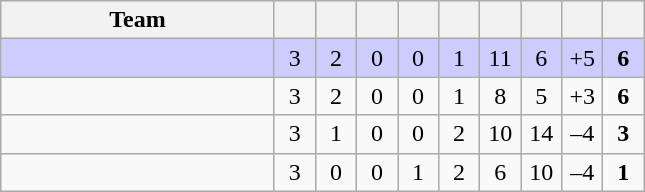<table class="wikitable" style="text-align: center;">
<tr>
<th style="width:175px;">Team</th>
<th width="20"></th>
<th width="20"></th>
<th width="20"></th>
<th width="20"></th>
<th width="20"></th>
<th width="20"></th>
<th width="20"></th>
<th width="20"></th>
<th width="20"></th>
</tr>
<tr bgcolor=#ccccff>
<td align=left></td>
<td>3</td>
<td>2</td>
<td>0</td>
<td>0</td>
<td>1</td>
<td>11</td>
<td>6</td>
<td>+5</td>
<td><strong>6</strong></td>
</tr>
<tr>
<td align=left></td>
<td>3</td>
<td>2</td>
<td>0</td>
<td>0</td>
<td>1</td>
<td>8</td>
<td>5</td>
<td>+3</td>
<td><strong>6</strong></td>
</tr>
<tr>
<td align=left></td>
<td>3</td>
<td>1</td>
<td>0</td>
<td>0</td>
<td>2</td>
<td>10</td>
<td>14</td>
<td>–4</td>
<td><strong>3</strong></td>
</tr>
<tr>
<td align=left></td>
<td>3</td>
<td>0</td>
<td>0</td>
<td>1</td>
<td>2</td>
<td>6</td>
<td>10</td>
<td>–4</td>
<td><strong>1</strong></td>
</tr>
</table>
